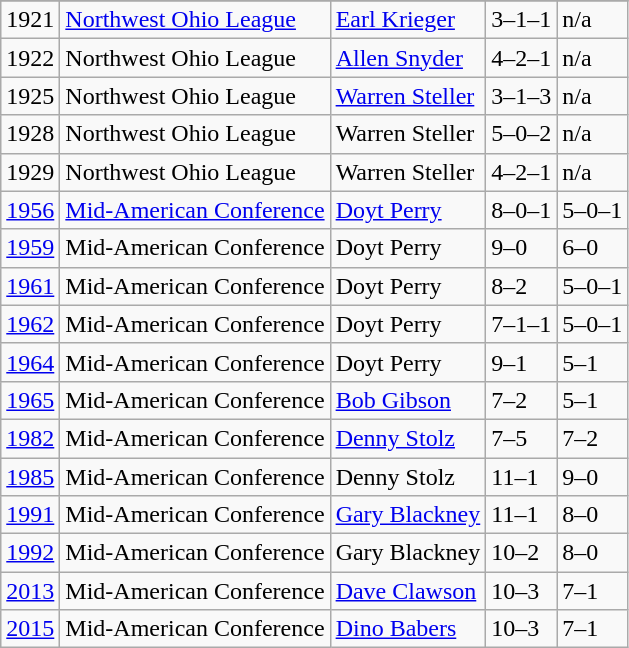<table class="wikitable">
<tr>
</tr>
<tr>
<td>1921</td>
<td><a href='#'>Northwest Ohio League</a></td>
<td><a href='#'>Earl Krieger</a></td>
<td>3–1–1</td>
<td>n/a</td>
</tr>
<tr>
<td>1922</td>
<td>Northwest Ohio League</td>
<td><a href='#'>Allen Snyder</a></td>
<td>4–2–1</td>
<td>n/a</td>
</tr>
<tr>
<td>1925</td>
<td>Northwest Ohio League</td>
<td><a href='#'>Warren Steller</a></td>
<td>3–1–3</td>
<td>n/a</td>
</tr>
<tr>
<td>1928</td>
<td>Northwest Ohio League</td>
<td>Warren Steller</td>
<td>5–0–2</td>
<td>n/a</td>
</tr>
<tr>
<td>1929</td>
<td>Northwest Ohio League</td>
<td>Warren Steller</td>
<td>4–2–1</td>
<td>n/a</td>
</tr>
<tr>
<td><a href='#'>1956</a></td>
<td><a href='#'>Mid-American Conference</a></td>
<td><a href='#'>Doyt Perry</a></td>
<td>8–0–1</td>
<td>5–0–1</td>
</tr>
<tr>
<td><a href='#'>1959</a></td>
<td>Mid-American Conference</td>
<td>Doyt Perry</td>
<td>9–0</td>
<td>6–0</td>
</tr>
<tr>
<td><a href='#'>1961</a></td>
<td>Mid-American Conference</td>
<td>Doyt Perry</td>
<td>8–2</td>
<td>5–0–1</td>
</tr>
<tr>
<td><a href='#'>1962</a></td>
<td>Mid-American Conference</td>
<td>Doyt Perry</td>
<td>7–1–1</td>
<td>5–0–1</td>
</tr>
<tr>
<td><a href='#'>1964</a></td>
<td>Mid-American Conference</td>
<td>Doyt Perry</td>
<td>9–1</td>
<td>5–1</td>
</tr>
<tr>
<td><a href='#'>1965</a></td>
<td>Mid-American Conference</td>
<td><a href='#'>Bob Gibson</a></td>
<td>7–2</td>
<td>5–1</td>
</tr>
<tr>
<td><a href='#'>1982</a></td>
<td>Mid-American Conference</td>
<td><a href='#'>Denny Stolz</a></td>
<td>7–5</td>
<td>7–2</td>
</tr>
<tr>
<td><a href='#'>1985</a></td>
<td>Mid-American Conference</td>
<td>Denny Stolz</td>
<td>11–1</td>
<td>9–0</td>
</tr>
<tr>
<td><a href='#'>1991</a></td>
<td>Mid-American Conference</td>
<td><a href='#'>Gary Blackney</a></td>
<td>11–1</td>
<td>8–0</td>
</tr>
<tr>
<td><a href='#'>1992</a></td>
<td>Mid-American Conference</td>
<td>Gary Blackney</td>
<td>10–2</td>
<td>8–0</td>
</tr>
<tr>
<td><a href='#'>2013</a></td>
<td>Mid-American Conference</td>
<td><a href='#'>Dave Clawson</a></td>
<td>10–3</td>
<td>7–1</td>
</tr>
<tr>
<td><a href='#'>2015</a></td>
<td>Mid-American Conference</td>
<td><a href='#'>Dino Babers</a></td>
<td>10–3</td>
<td>7–1</td>
</tr>
</table>
